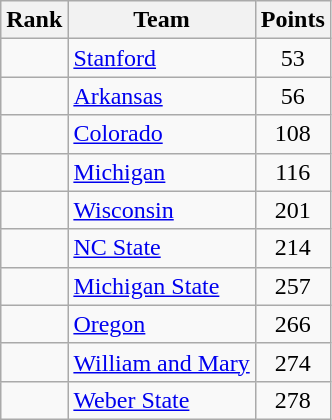<table class="wikitable sortable" style="text-align:center">
<tr>
<th>Rank</th>
<th>Team</th>
<th>Points</th>
</tr>
<tr>
<td></td>
<td align=left><a href='#'>Stanford</a></td>
<td>53</td>
</tr>
<tr>
<td></td>
<td align=left><a href='#'>Arkansas</a></td>
<td>56</td>
</tr>
<tr>
<td></td>
<td align=left><a href='#'>Colorado</a></td>
<td>108</td>
</tr>
<tr>
<td></td>
<td align=left><a href='#'>Michigan</a></td>
<td>116</td>
</tr>
<tr>
<td></td>
<td align=left><a href='#'>Wisconsin</a></td>
<td>201</td>
</tr>
<tr>
<td></td>
<td align=left><a href='#'>NC State</a></td>
<td>214</td>
</tr>
<tr>
<td></td>
<td align=left><a href='#'>Michigan State</a></td>
<td>257</td>
</tr>
<tr>
<td></td>
<td align=left><a href='#'>Oregon</a></td>
<td>266</td>
</tr>
<tr>
<td></td>
<td align=left><a href='#'>William and Mary</a></td>
<td>274</td>
</tr>
<tr>
<td></td>
<td align=left><a href='#'>Weber State</a></td>
<td>278</td>
</tr>
</table>
